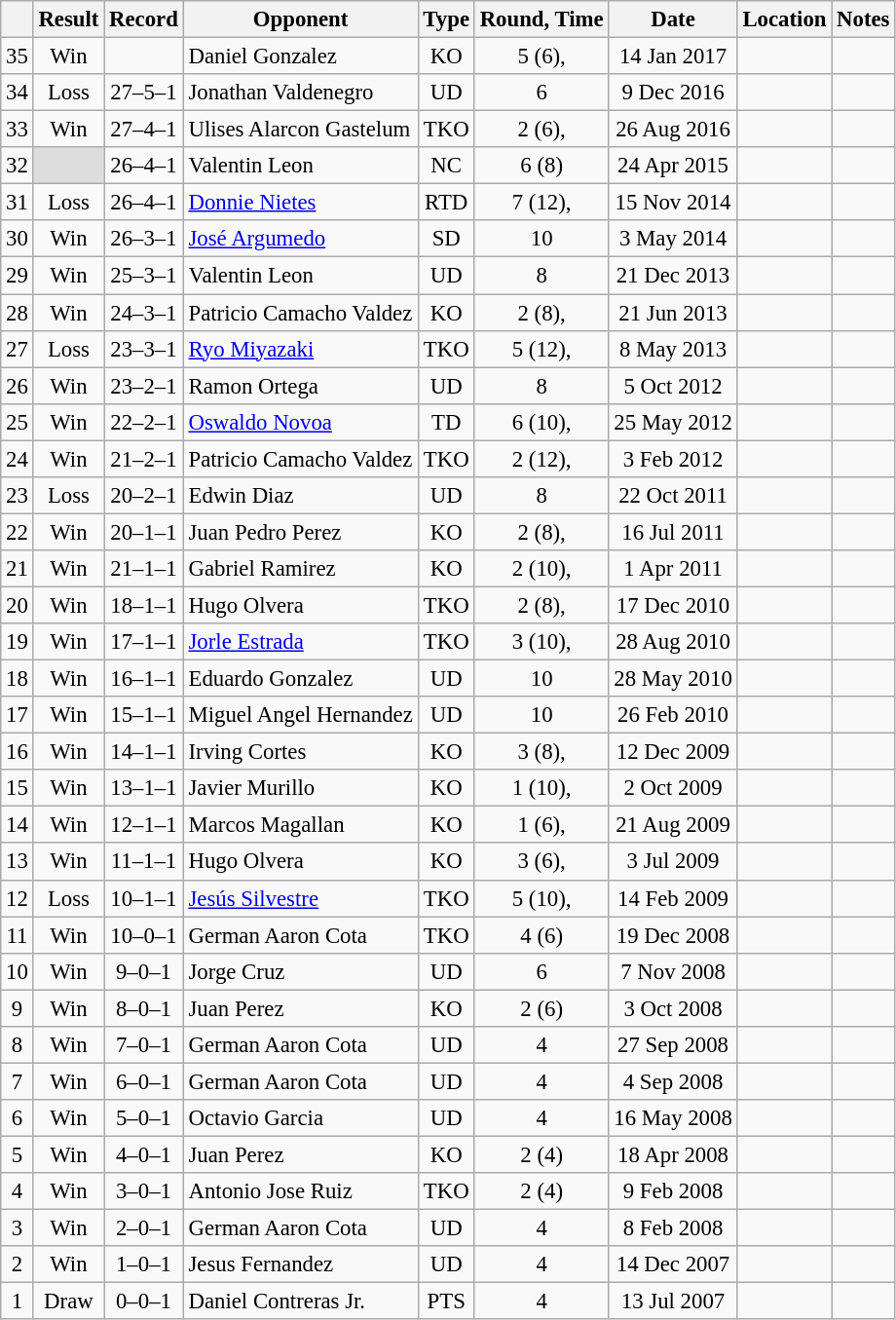<table class="wikitable" style="text-align:center; font-size:95%">
<tr>
<th></th>
<th>Result</th>
<th>Record</th>
<th>Opponent</th>
<th>Type</th>
<th>Round, Time</th>
<th>Date</th>
<th>Location</th>
<th>Notes</th>
</tr>
<tr>
<td>35</td>
<td>Win</td>
<td></td>
<td align=left>Daniel Gonzalez</td>
<td>KO</td>
<td>5 (6), </td>
<td>14 Jan 2017</td>
<td align=left></td>
<td></td>
</tr>
<tr>
<td>34</td>
<td>Loss</td>
<td>27–5–1 </td>
<td align=left>Jonathan Valdenegro</td>
<td>UD</td>
<td>6</td>
<td>9 Dec 2016</td>
<td align=left></td>
<td></td>
</tr>
<tr>
<td>33</td>
<td>Win</td>
<td>27–4–1 </td>
<td align=left>Ulises Alarcon Gastelum</td>
<td>TKO</td>
<td>2 (6), </td>
<td>26 Aug 2016</td>
<td align=left></td>
<td></td>
</tr>
<tr>
<td>32</td>
<td style="background: #DDD"></td>
<td>26–4–1 </td>
<td align=left>Valentin Leon</td>
<td>NC</td>
<td>6 (8)</td>
<td>24 Apr 2015</td>
<td align=left></td>
<td align=left></td>
</tr>
<tr>
<td>31</td>
<td>Loss</td>
<td>26–4–1</td>
<td align=left><a href='#'>Donnie Nietes</a></td>
<td>RTD</td>
<td>7 (12), </td>
<td>15 Nov 2014</td>
<td align=left></td>
<td align=left></td>
</tr>
<tr>
<td>30</td>
<td>Win</td>
<td>26–3–1</td>
<td align=left><a href='#'>José Argumedo</a></td>
<td>SD</td>
<td>10</td>
<td>3 May 2014</td>
<td align=left></td>
<td align=left></td>
</tr>
<tr>
<td>29</td>
<td>Win</td>
<td>25–3–1</td>
<td align=left>Valentin Leon</td>
<td>UD</td>
<td>8</td>
<td>21 Dec 2013</td>
<td align=left></td>
<td></td>
</tr>
<tr>
<td>28</td>
<td>Win</td>
<td>24–3–1</td>
<td align=left>Patricio Camacho Valdez</td>
<td>KO</td>
<td>2 (8), </td>
<td>21 Jun 2013</td>
<td align=left></td>
<td></td>
</tr>
<tr>
<td>27</td>
<td>Loss</td>
<td>23–3–1</td>
<td align=left><a href='#'>Ryo Miyazaki</a></td>
<td>TKO</td>
<td>5 (12), </td>
<td>8 May 2013</td>
<td align=left></td>
<td align=left></td>
</tr>
<tr>
<td>26</td>
<td>Win</td>
<td>23–2–1</td>
<td align=left>Ramon Ortega</td>
<td>UD</td>
<td>8</td>
<td>5 Oct 2012</td>
<td align=left></td>
<td></td>
</tr>
<tr>
<td>25</td>
<td>Win</td>
<td>22–2–1</td>
<td align=left><a href='#'>Oswaldo Novoa</a></td>
<td>TD</td>
<td>6 (10), </td>
<td>25 May 2012</td>
<td align=left></td>
<td align=left></td>
</tr>
<tr>
<td>24</td>
<td>Win</td>
<td>21–2–1</td>
<td align=left>Patricio Camacho Valdez</td>
<td>TKO</td>
<td>2 (12), </td>
<td>3 Feb 2012</td>
<td align=left></td>
<td></td>
</tr>
<tr>
<td>23</td>
<td>Loss</td>
<td>20–2–1</td>
<td align=left>Edwin Diaz</td>
<td>UD</td>
<td>8</td>
<td>22 Oct 2011</td>
<td align=left></td>
<td align=left></td>
</tr>
<tr>
<td>22</td>
<td>Win</td>
<td>20–1–1</td>
<td align=left>Juan Pedro Perez</td>
<td>KO</td>
<td>2 (8), </td>
<td>16 Jul 2011</td>
<td align=left></td>
<td></td>
</tr>
<tr>
<td>21</td>
<td>Win</td>
<td>21–1–1</td>
<td align=left>Gabriel Ramirez</td>
<td>KO</td>
<td>2 (10), </td>
<td>1 Apr 2011</td>
<td align=left></td>
<td></td>
</tr>
<tr>
<td>20</td>
<td>Win</td>
<td>18–1–1</td>
<td align=left>Hugo Olvera</td>
<td>TKO</td>
<td>2 (8), </td>
<td>17 Dec 2010</td>
<td align=left></td>
<td></td>
</tr>
<tr>
<td>19</td>
<td>Win</td>
<td>17–1–1</td>
<td align=left><a href='#'>Jorle Estrada</a></td>
<td>TKO</td>
<td>3 (10), </td>
<td>28 Aug 2010</td>
<td align=left></td>
<td align=left></td>
</tr>
<tr>
<td>18</td>
<td>Win</td>
<td>16–1–1</td>
<td align=left>Eduardo Gonzalez</td>
<td>UD</td>
<td>10</td>
<td>28 May 2010</td>
<td align=left></td>
<td></td>
</tr>
<tr>
<td>17</td>
<td>Win</td>
<td>15–1–1</td>
<td align=left>Miguel Angel Hernandez</td>
<td>UD</td>
<td>10</td>
<td>26 Feb 2010</td>
<td align=left></td>
<td></td>
</tr>
<tr>
<td>16</td>
<td>Win</td>
<td>14–1–1</td>
<td align=left>Irving Cortes</td>
<td>KO</td>
<td>3 (8), </td>
<td>12 Dec 2009</td>
<td align=left></td>
<td></td>
</tr>
<tr>
<td>15</td>
<td>Win</td>
<td>13–1–1</td>
<td align=left>Javier Murillo</td>
<td>KO</td>
<td>1 (10), </td>
<td>2 Oct 2009</td>
<td align=left></td>
<td></td>
</tr>
<tr>
<td>14</td>
<td>Win</td>
<td>12–1–1</td>
<td align=left>Marcos Magallan</td>
<td>KO</td>
<td>1 (6), </td>
<td>21 Aug 2009</td>
<td align=left></td>
<td></td>
</tr>
<tr>
<td>13</td>
<td>Win</td>
<td>11–1–1</td>
<td align=left>Hugo Olvera</td>
<td>KO</td>
<td>3 (6), </td>
<td>3 Jul 2009</td>
<td align=left></td>
<td></td>
</tr>
<tr>
<td>12</td>
<td>Loss</td>
<td>10–1–1</td>
<td align=left><a href='#'>Jesús Silvestre</a></td>
<td>TKO</td>
<td>5 (10), </td>
<td>14 Feb 2009</td>
<td align=left></td>
<td></td>
</tr>
<tr>
<td>11</td>
<td>Win</td>
<td>10–0–1</td>
<td align=left>German Aaron Cota</td>
<td>TKO</td>
<td>4 (6)</td>
<td>19 Dec 2008</td>
<td align=left></td>
<td></td>
</tr>
<tr>
<td>10</td>
<td>Win</td>
<td>9–0–1</td>
<td align=left>Jorge Cruz</td>
<td>UD</td>
<td>6</td>
<td>7 Nov 2008</td>
<td align=left></td>
<td></td>
</tr>
<tr>
<td>9</td>
<td>Win</td>
<td>8–0–1</td>
<td align=left>Juan Perez</td>
<td>KO</td>
<td>2 (6)</td>
<td>3 Oct 2008</td>
<td align=left></td>
<td></td>
</tr>
<tr>
<td>8</td>
<td>Win</td>
<td>7–0–1</td>
<td align=left>German Aaron Cota</td>
<td>UD</td>
<td>4</td>
<td>27 Sep 2008</td>
<td align=left></td>
<td></td>
</tr>
<tr>
<td>7</td>
<td>Win</td>
<td>6–0–1</td>
<td align=left>German Aaron Cota</td>
<td>UD</td>
<td>4</td>
<td>4 Sep 2008</td>
<td align=left></td>
<td></td>
</tr>
<tr>
<td>6</td>
<td>Win</td>
<td>5–0–1</td>
<td align=left>Octavio Garcia</td>
<td>UD</td>
<td>4</td>
<td>16 May 2008</td>
<td align=left></td>
<td></td>
</tr>
<tr>
<td>5</td>
<td>Win</td>
<td>4–0–1</td>
<td align=left>Juan Perez</td>
<td>KO</td>
<td>2 (4)</td>
<td>18 Apr 2008</td>
<td align=left></td>
<td></td>
</tr>
<tr>
<td>4</td>
<td>Win</td>
<td>3–0–1</td>
<td align=left>Antonio Jose Ruiz</td>
<td>TKO</td>
<td>2 (4)</td>
<td>9 Feb 2008</td>
<td align=left></td>
<td></td>
</tr>
<tr>
<td>3</td>
<td>Win</td>
<td>2–0–1</td>
<td align=left>German Aaron Cota</td>
<td>UD</td>
<td>4</td>
<td>8 Feb 2008</td>
<td align=left></td>
<td></td>
</tr>
<tr>
<td>2</td>
<td>Win</td>
<td>1–0–1</td>
<td align=left>Jesus Fernandez</td>
<td>UD</td>
<td>4</td>
<td>14 Dec 2007</td>
<td align=left></td>
<td></td>
</tr>
<tr>
<td>1</td>
<td>Draw</td>
<td>0–0–1</td>
<td align=left>Daniel Contreras Jr.</td>
<td>PTS</td>
<td>4</td>
<td>13 Jul 2007</td>
<td align=left></td>
<td></td>
</tr>
</table>
